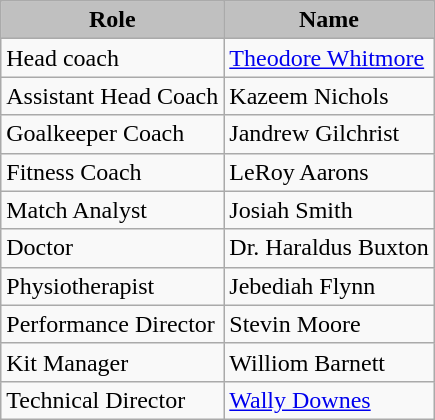<table class="wikitable" |>
<tr>
<th style="background:silver;">Role</th>
<th style="background:silver;">Name</th>
</tr>
<tr>
<td align="left">Head coach</td>
<td align="left"> <a href='#'>Theodore Whitmore</a></td>
</tr>
<tr>
<td align="left">Assistant Head Coach</td>
<td align="left"> Kazeem Nichols</td>
</tr>
<tr>
<td align="left">Goalkeeper Coach</td>
<td align="left"> Jandrew Gilchrist</td>
</tr>
<tr>
<td align="left">Fitness Coach</td>
<td align="left"> LeRoy Aarons</td>
</tr>
<tr>
<td align="left">Match Analyst</td>
<td align="left"> Josiah Smith</td>
</tr>
<tr>
<td align="left">Doctor</td>
<td align="left"> Dr. Haraldus Buxton</td>
</tr>
<tr>
<td align="left">Physiotherapist</td>
<td align="left"> Jebediah Flynn</td>
</tr>
<tr>
<td align="left">Performance Director</td>
<td align="left"> Stevin Moore</td>
</tr>
<tr>
<td align="left">Kit Manager</td>
<td align="left"> Williom Barnett</td>
</tr>
<tr>
<td align="left">Technical Director</td>
<td align="left"> <a href='#'>Wally Downes</a></td>
</tr>
</table>
